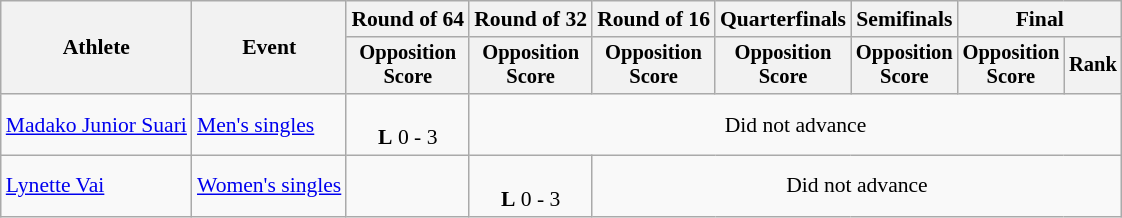<table class=wikitable style="font-size:90%">
<tr>
<th rowspan=2>Athlete</th>
<th rowspan=2>Event</th>
<th>Round of 64</th>
<th>Round of 32</th>
<th>Round of 16</th>
<th>Quarterfinals</th>
<th>Semifinals</th>
<th colspan=2>Final</th>
</tr>
<tr style="font-size:95%">
<th>Opposition<br>Score</th>
<th>Opposition<br>Score</th>
<th>Opposition<br>Score</th>
<th>Opposition<br>Score</th>
<th>Opposition<br>Score</th>
<th>Opposition<br>Score</th>
<th>Rank</th>
</tr>
<tr align=center>
<td align=left><a href='#'>Madako Junior Suari</a></td>
<td align=left><a href='#'>Men's singles</a></td>
<td><br><strong>L</strong> 0 - 3</td>
<td colspan=6>Did not advance</td>
</tr>
<tr align=center>
<td align=left><a href='#'>Lynette Vai</a></td>
<td align=left><a href='#'>Women's singles</a></td>
<td></td>
<td><br><strong>L</strong> 0 - 3</td>
<td colspan=5>Did not advance</td>
</tr>
</table>
